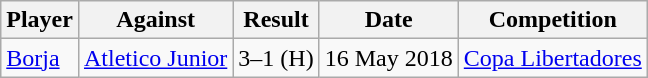<table class="wikitable sortable">
<tr>
<th>Player</th>
<th>Against</th>
<th>Result</th>
<th>Date</th>
<th>Competition</th>
</tr>
<tr>
<td> <a href='#'>Borja</a></td>
<td> <a href='#'>Atletico Junior</a></td>
<td align=center>3–1 (H)</td>
<td>16 May 2018</td>
<td align=center><a href='#'>Copa Libertadores</a></td>
</tr>
</table>
